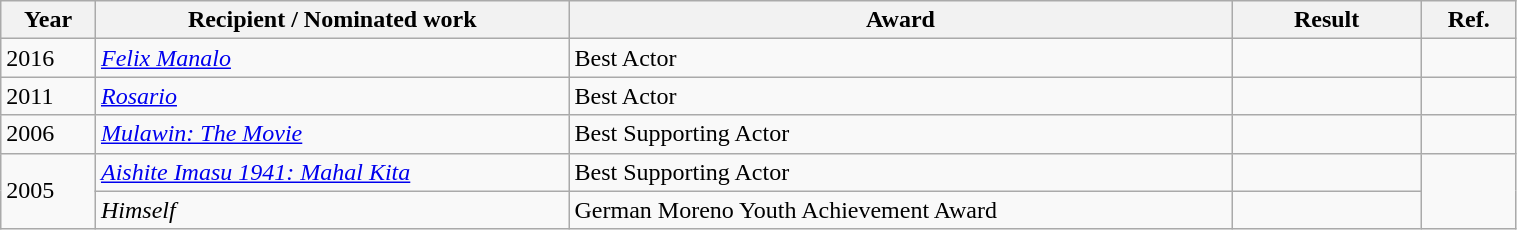<table class="wikitable" style="width:80%">
<tr>
<th scope="col" width="5%" style="white-space: nowrap;">Year</th>
<th scope="col" width="25%" style="white-space: nowrap;">Recipient / Nominated work</th>
<th scope="col" width="35%" style="white-space: nowrap;">Award</th>
<th scope="col" width="10%" style="white-space: nowrap;">Result</th>
<th scope="col" width="5%" style="white-space: nowrap;">Ref.</th>
</tr>
<tr>
<td>2016</td>
<td><em><a href='#'>Felix Manalo</a></em></td>
<td>Best Actor</td>
<td></td>
<td style="text-align:center;"></td>
</tr>
<tr>
<td>2011</td>
<td><em><a href='#'>Rosario</a></em></td>
<td>Best Actor</td>
<td></td>
<td style="text-align:center;"></td>
</tr>
<tr>
<td>2006</td>
<td><em><a href='#'>Mulawin: The Movie</a></em></td>
<td>Best Supporting Actor</td>
<td></td>
<td style="text-align:center;"></td>
</tr>
<tr>
<td rowspan="2">2005</td>
<td><em><a href='#'>Aishite Imasu 1941: Mahal Kita</a></em></td>
<td>Best Supporting Actor</td>
<td></td>
<td rowspan="2" style="text-align:center;"></td>
</tr>
<tr>
<td><em>Himself</em></td>
<td>German Moreno Youth Achievement Award</td>
<td></td>
</tr>
</table>
